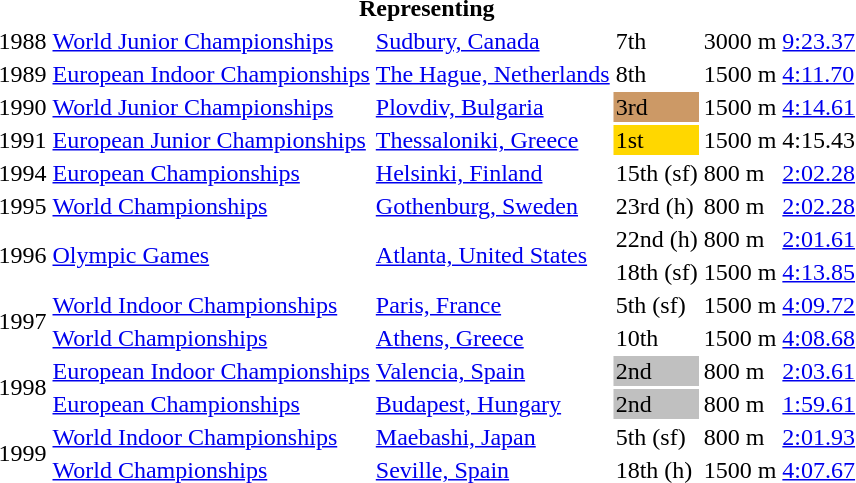<table>
<tr>
<th colspan="6">Representing </th>
</tr>
<tr>
<td>1988</td>
<td><a href='#'>World Junior Championships</a></td>
<td><a href='#'>Sudbury, Canada</a></td>
<td>7th</td>
<td>3000 m</td>
<td><a href='#'>9:23.37</a></td>
</tr>
<tr>
<td>1989</td>
<td><a href='#'>European Indoor Championships</a></td>
<td><a href='#'>The Hague, Netherlands</a></td>
<td>8th</td>
<td>1500 m</td>
<td><a href='#'>4:11.70</a></td>
</tr>
<tr>
<td>1990</td>
<td><a href='#'>World Junior Championships</a></td>
<td><a href='#'>Plovdiv, Bulgaria</a></td>
<td bgcolor=cc9966>3rd</td>
<td>1500 m</td>
<td><a href='#'>4:14.61</a></td>
</tr>
<tr>
<td>1991</td>
<td><a href='#'>European Junior Championships</a></td>
<td><a href='#'>Thessaloniki, Greece</a></td>
<td bgcolor=gold>1st</td>
<td>1500 m</td>
<td>4:15.43</td>
</tr>
<tr>
<td>1994</td>
<td><a href='#'>European Championships</a></td>
<td><a href='#'>Helsinki, Finland</a></td>
<td>15th (sf)</td>
<td>800 m</td>
<td><a href='#'>2:02.28</a></td>
</tr>
<tr>
<td>1995</td>
<td><a href='#'>World Championships</a></td>
<td><a href='#'>Gothenburg, Sweden</a></td>
<td>23rd (h)</td>
<td>800 m</td>
<td><a href='#'>2:02.28</a></td>
</tr>
<tr>
<td rowspan=2>1996</td>
<td rowspan=2><a href='#'>Olympic Games</a></td>
<td rowspan=2><a href='#'>Atlanta, United States</a></td>
<td>22nd (h)</td>
<td>800 m</td>
<td><a href='#'>2:01.61</a></td>
</tr>
<tr>
<td>18th (sf)</td>
<td>1500 m</td>
<td><a href='#'>4:13.85</a></td>
</tr>
<tr>
<td rowspan=2>1997</td>
<td><a href='#'>World Indoor Championships</a></td>
<td><a href='#'>Paris, France</a></td>
<td>5th (sf)</td>
<td>1500 m</td>
<td><a href='#'>4:09.72</a></td>
</tr>
<tr>
<td><a href='#'>World Championships</a></td>
<td><a href='#'>Athens, Greece</a></td>
<td>10th</td>
<td>1500 m</td>
<td><a href='#'>4:08.68</a></td>
</tr>
<tr>
<td rowspan=2>1998</td>
<td><a href='#'>European Indoor Championships</a></td>
<td><a href='#'>Valencia, Spain</a></td>
<td bgcolor=silver>2nd</td>
<td>800 m</td>
<td><a href='#'>2:03.61</a></td>
</tr>
<tr>
<td><a href='#'>European Championships</a></td>
<td><a href='#'>Budapest, Hungary</a></td>
<td bgcolor=silver>2nd</td>
<td>800 m</td>
<td><a href='#'>1:59.61</a></td>
</tr>
<tr>
<td rowspan=2>1999</td>
<td><a href='#'>World Indoor Championships</a></td>
<td><a href='#'>Maebashi, Japan</a></td>
<td>5th (sf)</td>
<td>800 m</td>
<td><a href='#'>2:01.93</a></td>
</tr>
<tr>
<td><a href='#'>World Championships</a></td>
<td><a href='#'>Seville, Spain</a></td>
<td>18th (h)</td>
<td>1500 m</td>
<td><a href='#'>4:07.67</a></td>
</tr>
</table>
